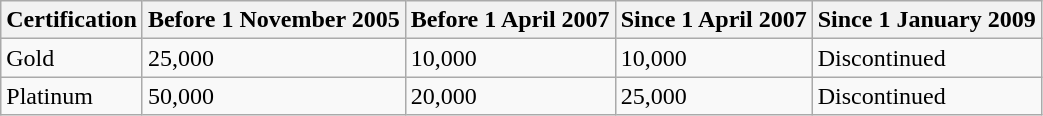<table class="wikitable">
<tr>
<th>Certification</th>
<th>Before 1 November 2005</th>
<th>Before 1 April 2007</th>
<th>Since 1 April 2007</th>
<th>Since 1 January 2009</th>
</tr>
<tr>
<td>Gold</td>
<td>25,000</td>
<td>10,000</td>
<td>10,000</td>
<td>Discontinued</td>
</tr>
<tr>
<td>Platinum</td>
<td>50,000</td>
<td>20,000</td>
<td>25,000</td>
<td>Discontinued</td>
</tr>
</table>
